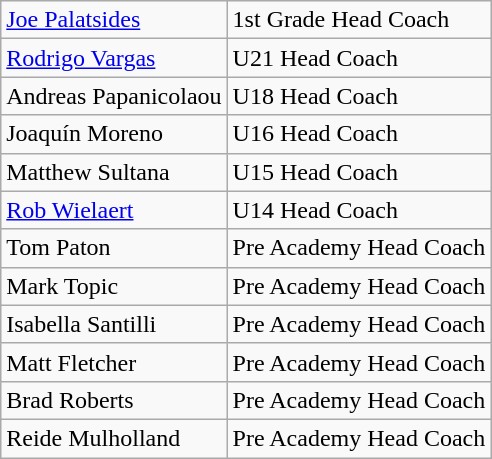<table class="wikitable sortable">
<tr>
<td><a href='#'>Joe Palatsides</a></td>
<td>1st Grade Head Coach</td>
</tr>
<tr>
<td><a href='#'>Rodrigo Vargas</a></td>
<td>U21 Head Coach</td>
</tr>
<tr>
<td>Andreas Papanicolaou</td>
<td>U18 Head Coach</td>
</tr>
<tr>
<td>Joaquín Moreno</td>
<td>U16 Head Coach</td>
</tr>
<tr>
<td>Matthew Sultana</td>
<td>U15 Head Coach</td>
</tr>
<tr>
<td><a href='#'>Rob Wielaert</a></td>
<td>U14 Head Coach</td>
</tr>
<tr>
<td>Tom Paton</td>
<td>Pre Academy Head Coach</td>
</tr>
<tr>
<td>Mark Topic</td>
<td>Pre Academy Head Coach</td>
</tr>
<tr>
<td>Isabella Santilli</td>
<td>Pre Academy Head Coach</td>
</tr>
<tr>
<td>Matt Fletcher</td>
<td>Pre Academy Head Coach</td>
</tr>
<tr>
<td>Brad Roberts</td>
<td>Pre Academy Head Coach</td>
</tr>
<tr>
<td>Reide Mulholland</td>
<td>Pre Academy Head Coach</td>
</tr>
</table>
